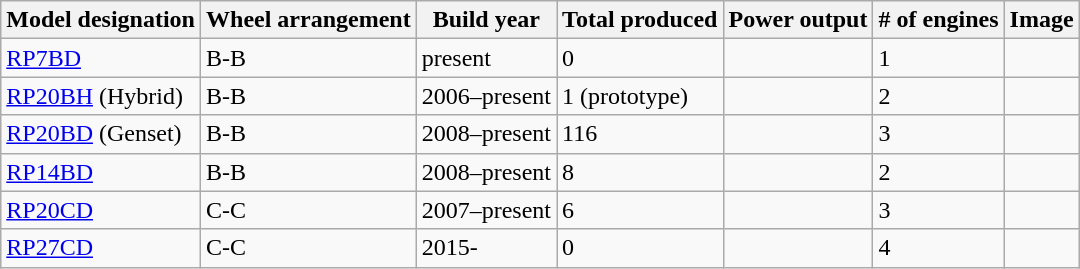<table class="wikitable">
<tr>
<th>Model designation</th>
<th>Wheel arrangement</th>
<th>Build year</th>
<th>Total produced</th>
<th>Power output</th>
<th># of engines</th>
<th>Image</th>
</tr>
<tr>
<td><a href='#'>RP7BD</a></td>
<td>B-B</td>
<td>present</td>
<td>0</td>
<td></td>
<td>1</td>
<td></td>
</tr>
<tr>
<td><a href='#'>RP20BH</a> (Hybrid)</td>
<td>B-B</td>
<td>2006–present</td>
<td>1 (prototype)</td>
<td></td>
<td>2</td>
<td></td>
</tr>
<tr>
<td><a href='#'>RP20BD</a> (Genset)</td>
<td>B-B</td>
<td>2008–present</td>
<td>116</td>
<td></td>
<td>3</td>
<td></td>
</tr>
<tr>
<td><a href='#'>RP14BD</a></td>
<td>B-B</td>
<td>2008–present</td>
<td>8</td>
<td></td>
<td>2</td>
<td></td>
</tr>
<tr>
<td><a href='#'>RP20CD</a></td>
<td>C-C</td>
<td>2007–present</td>
<td>6</td>
<td></td>
<td>3</td>
<td></td>
</tr>
<tr>
<td><a href='#'>RP27CD</a></td>
<td>C-C</td>
<td>2015-</td>
<td>0</td>
<td></td>
<td>4</td>
</tr>
</table>
